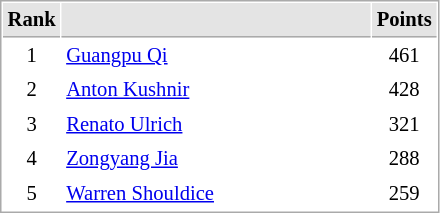<table cellspacing="1" cellpadding="3" style="border:1px solid #AAAAAA;font-size:86%">
<tr bgcolor="#E4E4E4">
<th style="border-bottom:1px solid #AAAAAA" width=10>Rank</th>
<th style="border-bottom:1px solid #AAAAAA" width=200></th>
<th style="border-bottom:1px solid #AAAAAA" width=20>Points</th>
</tr>
<tr>
<td align="center">1</td>
<td> <a href='#'>Guangpu Qi</a></td>
<td align=center>461</td>
</tr>
<tr>
<td align="center">2</td>
<td> <a href='#'>Anton Kushnir</a></td>
<td align=center>428</td>
</tr>
<tr>
<td align="center">3</td>
<td> <a href='#'>Renato Ulrich</a></td>
<td align=center>321</td>
</tr>
<tr>
<td align="center">4</td>
<td> <a href='#'>Zongyang Jia</a></td>
<td align=center>288</td>
</tr>
<tr>
<td align="center">5</td>
<td> <a href='#'>Warren Shouldice</a></td>
<td align=center>259</td>
</tr>
</table>
